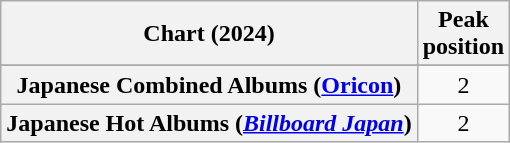<table class="wikitable plainrowheaders sortable" style="text-align:center">
<tr>
<th scope="col">Chart (2024)</th>
<th scope="col">Peak<br>position</th>
</tr>
<tr>
</tr>
<tr>
<th scope="row">Japanese Combined Albums (<a href='#'>Oricon</a>)</th>
<td>2</td>
</tr>
<tr>
<th scope="row">Japanese Hot Albums (<em><a href='#'>Billboard Japan</a></em>)</th>
<td>2</td>
</tr>
</table>
